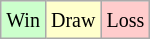<table class="wikitable">
<tr>
<td style="background-color: #CCFFCC;"><small>Win</small></td>
<td style="background-color: #FFFFCC;"><small>Draw</small></td>
<td style="background-color: #FFCCCC;"><small>Loss</small></td>
</tr>
</table>
